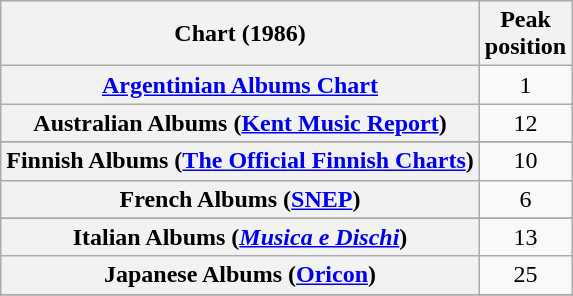<table class="wikitable sortable plainrowheaders">
<tr>
<th>Chart (1986)</th>
<th>Peak<br>position</th>
</tr>
<tr>
<th scope="row"><a href='#'>Argentinian Albums Chart</a></th>
<td align="center">1</td>
</tr>
<tr>
<th scope="row">Australian Albums (<a href='#'>Kent Music Report</a>)</th>
<td align="center">12</td>
</tr>
<tr>
</tr>
<tr>
</tr>
<tr>
</tr>
<tr>
<th scope="row">Finnish Albums (<a href='#'>The Official Finnish Charts</a>)</th>
<td align="center">10</td>
</tr>
<tr>
<th scope="row">French Albums (<a href='#'>SNEP</a>)</th>
<td align="center">6</td>
</tr>
<tr>
</tr>
<tr>
<th scope="row">Italian Albums (<em><a href='#'>Musica e Dischi</a></em>)</th>
<td align="center">13</td>
</tr>
<tr>
<th scope="row">Japanese Albums (<a href='#'>Oricon</a>)</th>
<td align="center">25</td>
</tr>
<tr>
</tr>
<tr>
</tr>
<tr>
</tr>
<tr>
</tr>
<tr>
</tr>
<tr>
</tr>
</table>
